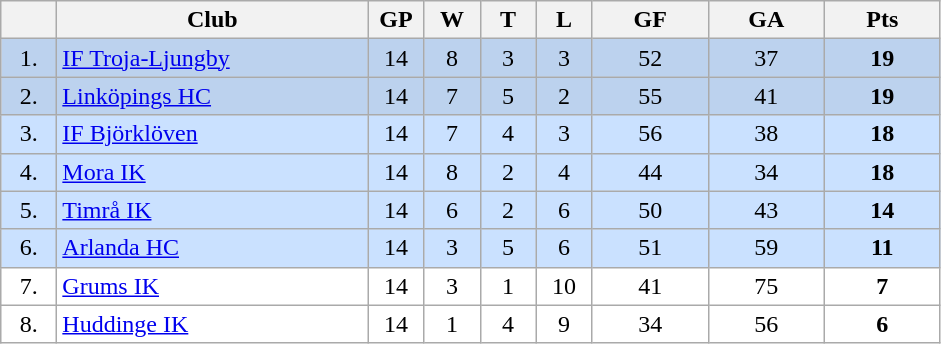<table class="wikitable">
<tr>
<th width="30"></th>
<th width="200">Club</th>
<th width="30">GP</th>
<th width="30">W</th>
<th width="30">T</th>
<th width="30">L</th>
<th width="70">GF</th>
<th width="70">GA</th>
<th width="70">Pts</th>
</tr>
<tr bgcolor="#BCD2EE" align="center">
<td>1.</td>
<td align="left"><a href='#'>IF Troja-Ljungby</a></td>
<td>14</td>
<td>8</td>
<td>3</td>
<td>3</td>
<td>52</td>
<td>37</td>
<td><strong>19</strong></td>
</tr>
<tr bgcolor="#BCD2EE" align="center">
<td>2.</td>
<td align="left"><a href='#'>Linköpings HC</a></td>
<td>14</td>
<td>7</td>
<td>5</td>
<td>2</td>
<td>55</td>
<td>41</td>
<td><strong>19</strong></td>
</tr>
<tr bgcolor="#CAE1FF" align="center">
<td>3.</td>
<td align="left"><a href='#'>IF Björklöven</a></td>
<td>14</td>
<td>7</td>
<td>4</td>
<td>3</td>
<td>56</td>
<td>38</td>
<td><strong>18</strong></td>
</tr>
<tr bgcolor="#CAE1FF" align="center">
<td>4.</td>
<td align="left"><a href='#'>Mora IK</a></td>
<td>14</td>
<td>8</td>
<td>2</td>
<td>4</td>
<td>44</td>
<td>34</td>
<td><strong>18</strong></td>
</tr>
<tr bgcolor="#CAE1FF" align="center">
<td>5.</td>
<td align="left"><a href='#'>Timrå IK</a></td>
<td>14</td>
<td>6</td>
<td>2</td>
<td>6</td>
<td>50</td>
<td>43</td>
<td><strong>14</strong></td>
</tr>
<tr bgcolor="#CAE1FF" align="center">
<td>6.</td>
<td align="left"><a href='#'>Arlanda HC</a></td>
<td>14</td>
<td>3</td>
<td>5</td>
<td>6</td>
<td>51</td>
<td>59</td>
<td><strong>11</strong></td>
</tr>
<tr bgcolor="#FFFFFF" align="center">
<td>7.</td>
<td align="left"><a href='#'>Grums IK</a></td>
<td>14</td>
<td>3</td>
<td>1</td>
<td>10</td>
<td>41</td>
<td>75</td>
<td><strong>7</strong></td>
</tr>
<tr bgcolor="#FFFFFF" align="center">
<td>8.</td>
<td align="left"><a href='#'>Huddinge IK</a></td>
<td>14</td>
<td>1</td>
<td>4</td>
<td>9</td>
<td>34</td>
<td>56</td>
<td><strong>6</strong></td>
</tr>
</table>
